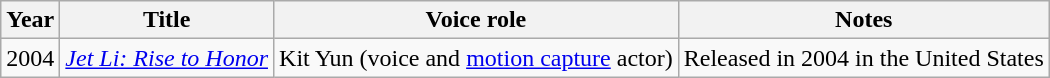<table class="wikitable">
<tr>
<th>Year</th>
<th>Title</th>
<th>Voice role</th>
<th>Notes</th>
</tr>
<tr>
<td>2004</td>
<td><em><a href='#'>Jet Li: Rise to Honor</a></em></td>
<td>Kit Yun (voice and <a href='#'>motion capture</a> actor)</td>
<td>Released in 2004 in the United States</td>
</tr>
</table>
